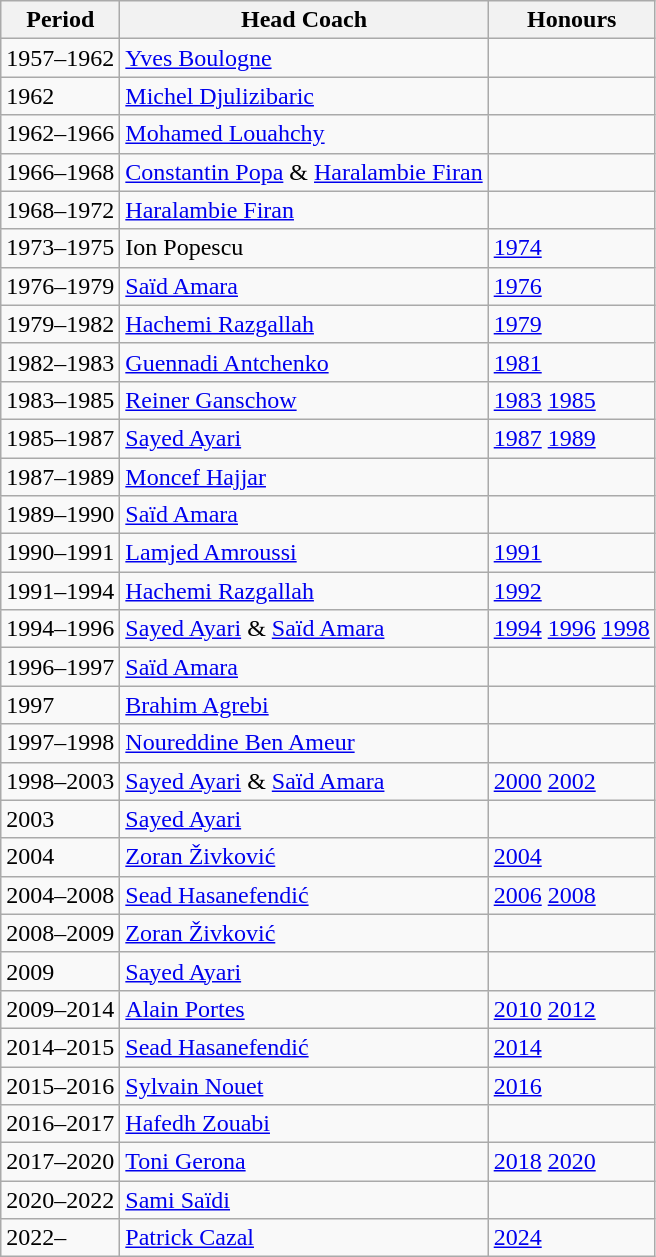<table class="wikitable">
<tr>
<th>Period</th>
<th>Head Coach</th>
<th>Honours</th>
</tr>
<tr>
<td>1957–1962</td>
<td> <a href='#'>Yves Boulogne</a></td>
<td></td>
</tr>
<tr>
<td>1962</td>
<td> <a href='#'>Michel Djulizibaric</a></td>
<td></td>
</tr>
<tr>
<td>1962–1966</td>
<td> <a href='#'>Mohamed Louahchy</a></td>
<td></td>
</tr>
<tr>
<td>1966–1968</td>
<td> <a href='#'>Constantin Popa</a> &  <a href='#'>Haralambie Firan</a></td>
<td></td>
</tr>
<tr>
<td>1968–1972</td>
<td> <a href='#'>Haralambie Firan</a></td>
<td></td>
</tr>
<tr>
<td>1973–1975</td>
<td> Ion Popescu</td>
<td> <a href='#'>1974</a></td>
</tr>
<tr>
<td>1976–1979</td>
<td> <a href='#'>Saïd Amara</a></td>
<td> <a href='#'>1976</a></td>
</tr>
<tr>
<td>1979–1982</td>
<td> <a href='#'>Hachemi Razgallah</a></td>
<td><a href='#'>1979</a></td>
</tr>
<tr>
<td>1982–1983</td>
<td> <a href='#'>Guennadi Antchenko</a></td>
<td> <a href='#'>1981</a></td>
</tr>
<tr>
<td>1983–1985</td>
<td> <a href='#'>Reiner Ganschow</a></td>
<td> <a href='#'>1983</a>  <a href='#'>1985</a></td>
</tr>
<tr>
<td>1985–1987</td>
<td> <a href='#'>Sayed Ayari</a></td>
<td> <a href='#'>1987</a>  <a href='#'>1989</a></td>
</tr>
<tr>
<td>1987–1989</td>
<td> <a href='#'>Moncef Hajjar</a></td>
<td></td>
</tr>
<tr>
<td>1989–1990</td>
<td> <a href='#'>Saïd Amara</a></td>
<td></td>
</tr>
<tr>
<td>1990–1991</td>
<td> <a href='#'>Lamjed Amroussi</a></td>
<td> <a href='#'>1991</a></td>
</tr>
<tr>
<td>1991–1994</td>
<td> <a href='#'>Hachemi Razgallah</a></td>
<td> <a href='#'>1992</a></td>
</tr>
<tr>
<td>1994–1996</td>
<td> <a href='#'>Sayed Ayari</a> &  <a href='#'>Saïd Amara</a></td>
<td> <a href='#'>1994</a>  <a href='#'>1996</a>  <a href='#'>1998</a></td>
</tr>
<tr>
<td>1996–1997</td>
<td> <a href='#'>Saïd Amara</a></td>
<td></td>
</tr>
<tr>
<td>1997</td>
<td> <a href='#'>Brahim Agrebi</a></td>
<td></td>
</tr>
<tr>
<td>1997–1998</td>
<td> <a href='#'>Noureddine Ben Ameur</a></td>
<td></td>
</tr>
<tr>
<td>1998–2003</td>
<td> <a href='#'>Sayed Ayari</a> &  <a href='#'>Saïd Amara</a></td>
<td> <a href='#'>2000</a>  <a href='#'>2002</a></td>
</tr>
<tr>
<td>2003</td>
<td> <a href='#'>Sayed Ayari</a></td>
<td></td>
</tr>
<tr>
<td>2004</td>
<td> <a href='#'>Zoran Živković</a></td>
<td> <a href='#'>2004</a></td>
</tr>
<tr>
<td>2004–2008</td>
<td> <a href='#'>Sead Hasanefendić</a></td>
<td> <a href='#'>2006</a>  <a href='#'>2008</a></td>
</tr>
<tr>
<td>2008–2009</td>
<td> <a href='#'>Zoran Živković</a></td>
<td></td>
</tr>
<tr>
<td>2009</td>
<td> <a href='#'>Sayed Ayari</a></td>
<td></td>
</tr>
<tr>
<td>2009–2014</td>
<td> <a href='#'>Alain Portes</a></td>
<td> <a href='#'>2010</a>  <a href='#'>2012</a></td>
</tr>
<tr>
<td>2014–2015</td>
<td> <a href='#'>Sead Hasanefendić</a></td>
<td> <a href='#'>2014</a></td>
</tr>
<tr>
<td>2015–2016</td>
<td> <a href='#'>Sylvain Nouet</a></td>
<td> <a href='#'>2016</a></td>
</tr>
<tr>
<td>2016–2017</td>
<td> <a href='#'>Hafedh Zouabi</a></td>
<td></td>
</tr>
<tr>
<td>2017–2020</td>
<td> <a href='#'>Toni Gerona</a></td>
<td> <a href='#'>2018</a>  <a href='#'>2020</a></td>
</tr>
<tr>
<td>2020–2022</td>
<td> <a href='#'>Sami Saïdi</a></td>
<td></td>
</tr>
<tr>
<td>2022–</td>
<td> <a href='#'>Patrick Cazal</a></td>
<td> <a href='#'>2024</a></td>
</tr>
</table>
